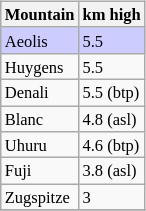<table class="sortable wikitable" align="right" style=font-size:11px>
<tr>
<th>Mountain</th>
<th>km high</th>
</tr>
<tr style="background:#CCCCFF;">
<td>Aeolis</td>
<td>5.5</td>
</tr>
<tr>
<td>Huygens</td>
<td>5.5</td>
</tr>
<tr>
<td>Denali</td>
<td>5.5 (btp)</td>
</tr>
<tr>
<td>Blanc</td>
<td>4.8 (asl)</td>
</tr>
<tr>
<td>Uhuru</td>
<td>4.6 (btp)</td>
</tr>
<tr>
<td>Fuji</td>
<td>3.8 (asl)</td>
</tr>
<tr>
<td>Zugspitze</td>
<td>3</td>
</tr>
<tr>
</tr>
</table>
